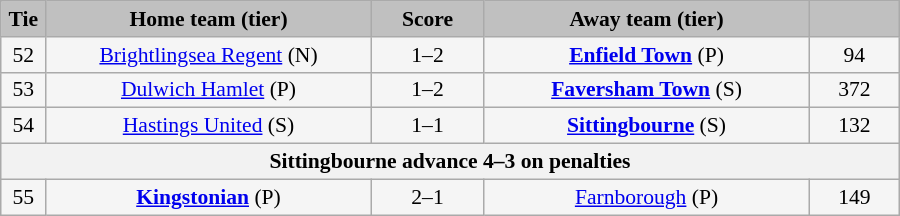<table class="wikitable" style="width: 600px; background:WhiteSmoke; text-align:center; font-size:90%">
<tr>
<td scope="col" style="width:  5.00%; background:silver;"><strong>Tie</strong></td>
<td scope="col" style="width: 36.25%; background:silver;"><strong>Home team (tier)</strong></td>
<td scope="col" style="width: 12.50%; background:silver;"><strong>Score</strong></td>
<td scope="col" style="width: 36.25%; background:silver;"><strong>Away team (tier)</strong></td>
<td scope="col" style="width: 10.00%; background:silver;"><strong></strong></td>
</tr>
<tr>
<td>52</td>
<td><a href='#'>Brightlingsea Regent</a> (N)</td>
<td>1–2</td>
<td><strong><a href='#'>Enfield Town</a></strong> (P)</td>
<td>94</td>
</tr>
<tr>
<td>53</td>
<td><a href='#'>Dulwich Hamlet</a> (P)</td>
<td>1–2</td>
<td><strong><a href='#'>Faversham Town</a></strong> (S)</td>
<td>372</td>
</tr>
<tr>
<td>54</td>
<td><a href='#'>Hastings United</a> (S)</td>
<td>1–1</td>
<td><strong><a href='#'>Sittingbourne</a></strong> (S)</td>
<td>132</td>
</tr>
<tr>
<th colspan="5">Sittingbourne advance 4–3 on penalties</th>
</tr>
<tr>
<td>55</td>
<td><strong><a href='#'>Kingstonian</a></strong> (P)</td>
<td>2–1</td>
<td><a href='#'>Farnborough</a> (P)</td>
<td>149</td>
</tr>
</table>
